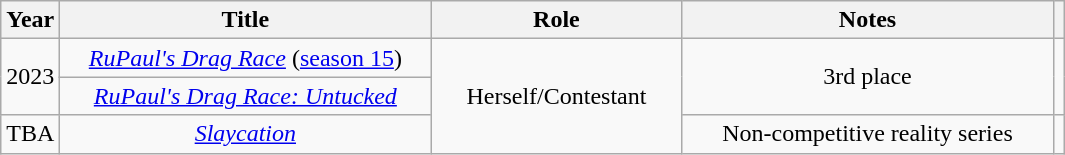<table class="wikitable plainrowheaders" style="text-align:center;">
<tr>
<th scope="col">Year</th>
<th scope="col" style="width: 15em; class="unsortable">Title</th>
<th scope="col" style="width: 10em; class="unsortable">Role</th>
<th scope="col" style="width: 15em; class="unsortable">Notes</th>
<th scope="col" class="unsortable"></th>
</tr>
<tr>
<td rowspan="2" scope="row">2023</td>
<td><em><a href='#'>RuPaul's Drag Race</a></em> (<a href='#'>season 15</a>)</td>
<td rowspan="3">Herself/Contestant</td>
<td rowspan="2">3rd place</td>
<td rowspan="2"></td>
</tr>
<tr>
<td><em><a href='#'>RuPaul's Drag Race: Untucked</a></em></td>
</tr>
<tr>
<td>TBA</td>
<td><em><a href='#'>Slaycation</a></em></td>
<td>Non-competitive reality series</td>
<td></td>
</tr>
</table>
